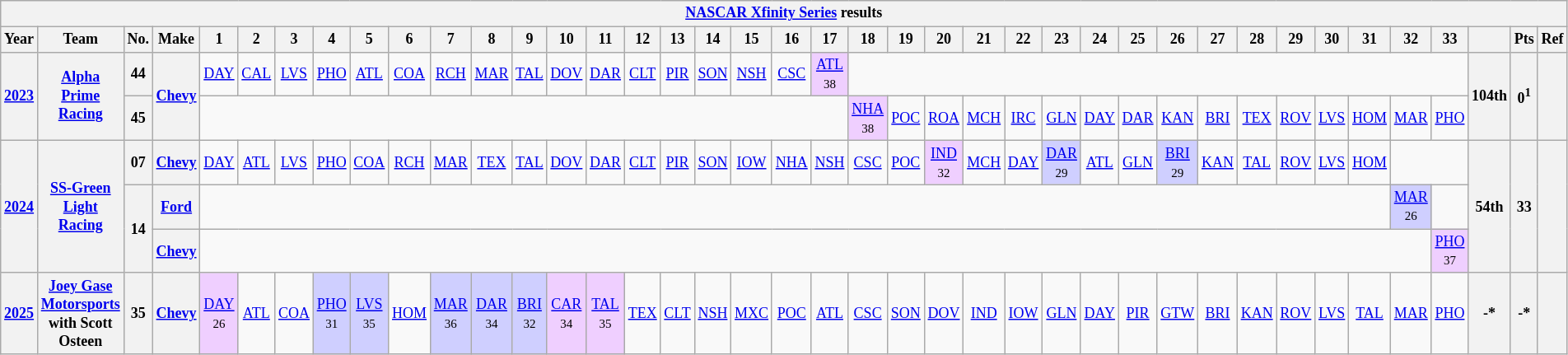<table class="wikitable" style="text-align:center; font-size:75%">
<tr>
<th colspan=40><a href='#'>NASCAR Xfinity Series</a> results</th>
</tr>
<tr>
<th>Year</th>
<th>Team</th>
<th>No.</th>
<th>Make</th>
<th>1</th>
<th>2</th>
<th>3</th>
<th>4</th>
<th>5</th>
<th>6</th>
<th>7</th>
<th>8</th>
<th>9</th>
<th>10</th>
<th>11</th>
<th>12</th>
<th>13</th>
<th>14</th>
<th>15</th>
<th>16</th>
<th>17</th>
<th>18</th>
<th>19</th>
<th>20</th>
<th>21</th>
<th>22</th>
<th>23</th>
<th>24</th>
<th>25</th>
<th>26</th>
<th>27</th>
<th>28</th>
<th>29</th>
<th>30</th>
<th>31</th>
<th>32</th>
<th>33</th>
<th></th>
<th>Pts</th>
<th>Ref</th>
</tr>
<tr>
<th rowspan=2><a href='#'>2023</a></th>
<th rowspan=2><a href='#'>Alpha Prime Racing</a></th>
<th>44</th>
<th rowspan=2><a href='#'>Chevy</a></th>
<td><a href='#'>DAY</a></td>
<td><a href='#'>CAL</a></td>
<td><a href='#'>LVS</a></td>
<td><a href='#'>PHO</a></td>
<td><a href='#'>ATL</a></td>
<td><a href='#'>COA</a></td>
<td><a href='#'>RCH</a></td>
<td><a href='#'>MAR</a></td>
<td><a href='#'>TAL</a></td>
<td><a href='#'>DOV</a></td>
<td><a href='#'>DAR</a></td>
<td><a href='#'>CLT</a></td>
<td><a href='#'>PIR</a></td>
<td><a href='#'>SON</a></td>
<td><a href='#'>NSH</a></td>
<td><a href='#'>CSC</a></td>
<td style="background:#EFCFFF;"><a href='#'>ATL</a><br><small>38</small></td>
<td colspan=16></td>
<th rowspan=2>104th</th>
<th rowspan=2>0<sup>1</sup></th>
<th rowspan=2></th>
</tr>
<tr>
<th>45</th>
<td colspan=17></td>
<td style="background:#EFCFFF;"><a href='#'>NHA</a><br><small>38</small></td>
<td><a href='#'>POC</a></td>
<td><a href='#'>ROA</a></td>
<td><a href='#'>MCH</a></td>
<td><a href='#'>IRC</a></td>
<td><a href='#'>GLN</a></td>
<td><a href='#'>DAY</a></td>
<td><a href='#'>DAR</a></td>
<td><a href='#'>KAN</a></td>
<td><a href='#'>BRI</a></td>
<td><a href='#'>TEX</a></td>
<td><a href='#'>ROV</a></td>
<td><a href='#'>LVS</a></td>
<td><a href='#'>HOM</a></td>
<td><a href='#'>MAR</a></td>
<td><a href='#'>PHO</a></td>
</tr>
<tr>
<th rowspan=3><a href='#'>2024</a></th>
<th rowspan=3><a href='#'>SS-Green Light Racing</a></th>
<th>07</th>
<th><a href='#'>Chevy</a></th>
<td><a href='#'>DAY</a></td>
<td><a href='#'>ATL</a></td>
<td><a href='#'>LVS</a></td>
<td><a href='#'>PHO</a></td>
<td><a href='#'>COA</a></td>
<td><a href='#'>RCH</a></td>
<td><a href='#'>MAR</a></td>
<td><a href='#'>TEX</a></td>
<td><a href='#'>TAL</a></td>
<td><a href='#'>DOV</a></td>
<td><a href='#'>DAR</a></td>
<td><a href='#'>CLT</a></td>
<td><a href='#'>PIR</a></td>
<td><a href='#'>SON</a></td>
<td><a href='#'>IOW</a></td>
<td><a href='#'>NHA</a></td>
<td><a href='#'>NSH</a></td>
<td><a href='#'>CSC</a></td>
<td><a href='#'>POC</a></td>
<td style="background:#EFCFFF;"><a href='#'>IND</a><br><small>32</small></td>
<td><a href='#'>MCH</a></td>
<td><a href='#'>DAY</a></td>
<td style="background:#CFCFFF;"><a href='#'>DAR</a><br><small>29</small></td>
<td><a href='#'>ATL</a></td>
<td><a href='#'>GLN</a></td>
<td style="background:#CFCFFF;"><a href='#'>BRI</a><br><small>29</small></td>
<td><a href='#'>KAN</a></td>
<td><a href='#'>TAL</a></td>
<td><a href='#'>ROV</a></td>
<td><a href='#'>LVS</a></td>
<td><a href='#'>HOM</a></td>
<td colspan=2></td>
<th rowspan=3>54th</th>
<th rowspan=3>33</th>
<th rowspan=3></th>
</tr>
<tr>
<th rowspan=2>14</th>
<th><a href='#'>Ford</a></th>
<td colspan=31></td>
<td style="background:#CFCFFF;"><a href='#'>MAR</a><br><small>26</small></td>
<td></td>
</tr>
<tr>
<th><a href='#'>Chevy</a></th>
<td colspan=32></td>
<td style="background:#EFCFFF;"><a href='#'>PHO</a><br><small>37</small></td>
</tr>
<tr>
<th><a href='#'>2025</a></th>
<th><a href='#'>Joey Gase Motorsports</a> with Scott Osteen</th>
<th>35</th>
<th><a href='#'>Chevy</a></th>
<td style="background:#EFCFFF;"><a href='#'>DAY</a><br><small>26</small></td>
<td><a href='#'>ATL</a></td>
<td><a href='#'>COA</a></td>
<td style="background:#CFCFFF;"><a href='#'>PHO</a><br><small>31</small></td>
<td style="background:#CFCFFF;"><a href='#'>LVS</a><br><small>35</small></td>
<td><a href='#'>HOM</a></td>
<td style="background:#CFCFFF;"><a href='#'>MAR</a><br><small>36</small></td>
<td style="background:#CFCFFF;"><a href='#'>DAR</a><br><small>34</small></td>
<td style="background:#CFCFFF;"><a href='#'>BRI</a><br><small>32</small></td>
<td style="background:#EFCFFF;"><a href='#'>CAR</a><br><small>34</small></td>
<td style="background:#EFCFFF;"><a href='#'>TAL</a><br><small>35</small></td>
<td><a href='#'>TEX</a></td>
<td><a href='#'>CLT</a></td>
<td><a href='#'>NSH</a></td>
<td><a href='#'>MXC</a></td>
<td><a href='#'>POC</a></td>
<td><a href='#'>ATL</a></td>
<td><a href='#'>CSC</a></td>
<td><a href='#'>SON</a></td>
<td><a href='#'>DOV</a></td>
<td><a href='#'>IND</a></td>
<td><a href='#'>IOW</a></td>
<td><a href='#'>GLN</a></td>
<td><a href='#'>DAY</a></td>
<td><a href='#'>PIR</a></td>
<td><a href='#'>GTW</a></td>
<td><a href='#'>BRI</a></td>
<td><a href='#'>KAN</a></td>
<td><a href='#'>ROV</a></td>
<td><a href='#'>LVS</a></td>
<td><a href='#'>TAL</a></td>
<td><a href='#'>MAR</a></td>
<td><a href='#'>PHO</a></td>
<th>-*</th>
<th>-*</th>
<th></th>
</tr>
</table>
